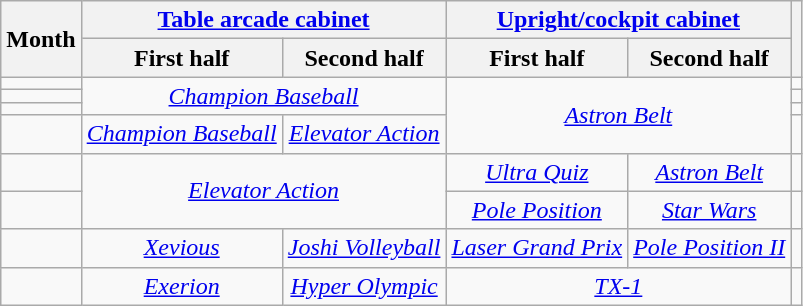<table class="wikitable sortable" style="text-align:center">
<tr>
<th rowspan="2">Month</th>
<th colspan="2"><a href='#'>Table arcade cabinet</a></th>
<th colspan="2"><a href='#'>Upright/cockpit cabinet</a></th>
<th rowspan="2" class="unsortable"></th>
</tr>
<tr>
<th>First half</th>
<th>Second half</th>
<th>First half</th>
<th>Second half</th>
</tr>
<tr>
<td></td>
<td colspan="2" rowspan="3"><em><a href='#'>Champion Baseball</a></em></td>
<td colspan="2" rowspan="4"><em><a href='#'>Astron Belt</a></em></td>
<td></td>
</tr>
<tr>
<td></td>
<td></td>
</tr>
<tr>
<td></td>
<td></td>
</tr>
<tr>
<td></td>
<td><em><a href='#'>Champion Baseball</a></em></td>
<td><em><a href='#'>Elevator Action</a></em></td>
<td></td>
</tr>
<tr>
<td></td>
<td colspan="2" rowspan="2"><em><a href='#'>Elevator Action</a></em></td>
<td><em><a href='#'>Ultra Quiz</a></em></td>
<td><em><a href='#'>Astron Belt</a></em></td>
<td></td>
</tr>
<tr>
<td></td>
<td><em><a href='#'>Pole Position</a></em></td>
<td><a href='#'><em>Star Wars</em></a></td>
<td></td>
</tr>
<tr>
<td></td>
<td><em><a href='#'>Xevious</a></em></td>
<td><em><a href='#'>Joshi Volleyball</a></em></td>
<td><em><a href='#'>Laser Grand Prix</a></em></td>
<td><em><a href='#'>Pole Position II</a></em></td>
<td></td>
</tr>
<tr>
<td></td>
<td><em><a href='#'>Exerion</a></em></td>
<td><em><a href='#'>Hyper Olympic</a></em></td>
<td colspan="2"><em><a href='#'>TX-1</a></em></td>
<td></td>
</tr>
</table>
